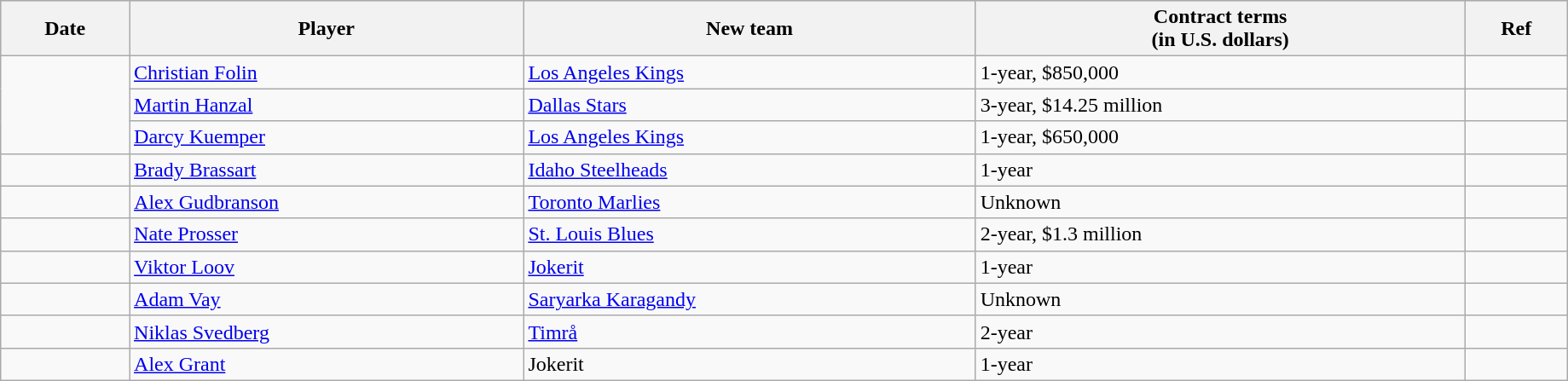<table class="wikitable" width=97%>
<tr style="background:#ddd;">
<th>Date</th>
<th>Player</th>
<th>New team</th>
<th>Contract terms<br>(in U.S. dollars)</th>
<th>Ref</th>
</tr>
<tr>
<td rowspan=3></td>
<td><a href='#'>Christian Folin</a></td>
<td><a href='#'>Los Angeles Kings</a></td>
<td>1-year, $850,000</td>
<td></td>
</tr>
<tr>
<td><a href='#'>Martin Hanzal</a></td>
<td><a href='#'>Dallas Stars</a></td>
<td>3-year, $14.25 million</td>
<td></td>
</tr>
<tr>
<td><a href='#'>Darcy Kuemper</a></td>
<td><a href='#'>Los Angeles Kings</a></td>
<td>1-year, $650,000</td>
<td></td>
</tr>
<tr>
<td></td>
<td><a href='#'>Brady Brassart</a></td>
<td><a href='#'>Idaho Steelheads</a></td>
<td>1-year</td>
<td></td>
</tr>
<tr>
<td></td>
<td><a href='#'>Alex Gudbranson</a></td>
<td><a href='#'>Toronto Marlies</a></td>
<td>Unknown</td>
<td></td>
</tr>
<tr>
<td></td>
<td><a href='#'>Nate Prosser</a></td>
<td><a href='#'>St. Louis Blues</a></td>
<td>2-year, $1.3 million</td>
<td></td>
</tr>
<tr>
<td></td>
<td><a href='#'>Viktor Loov</a></td>
<td><a href='#'>Jokerit</a></td>
<td>1-year</td>
<td></td>
</tr>
<tr>
<td></td>
<td><a href='#'>Adam Vay</a></td>
<td><a href='#'>Saryarka Karagandy</a></td>
<td>Unknown</td>
<td></td>
</tr>
<tr>
<td></td>
<td><a href='#'>Niklas Svedberg</a></td>
<td><a href='#'>Timrå</a></td>
<td>2-year</td>
<td></td>
</tr>
<tr>
<td></td>
<td><a href='#'>Alex Grant</a></td>
<td>Jokerit</td>
<td>1-year</td>
<td></td>
</tr>
</table>
